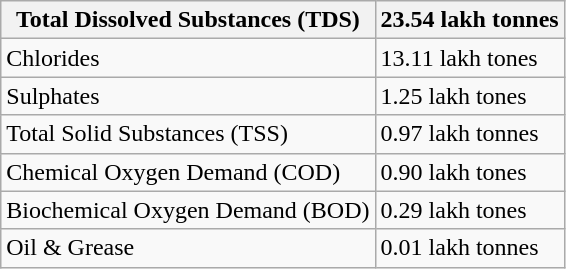<table class="wikitable">
<tr>
<th>Total Dissolved Substances (TDS)</th>
<th>23.54 lakh tonnes</th>
</tr>
<tr>
<td>Chlorides</td>
<td>13.11 lakh tones</td>
</tr>
<tr>
<td>Sulphates</td>
<td>1.25 lakh tones</td>
</tr>
<tr>
<td>Total Solid Substances (TSS)</td>
<td>0.97 lakh tonnes</td>
</tr>
<tr>
<td>Chemical Oxygen Demand (COD)</td>
<td>0.90 lakh tones</td>
</tr>
<tr>
<td>Biochemical Oxygen Demand (BOD)</td>
<td>0.29 lakh tones</td>
</tr>
<tr>
<td>Oil & Grease</td>
<td>0.01 lakh tonnes</td>
</tr>
</table>
